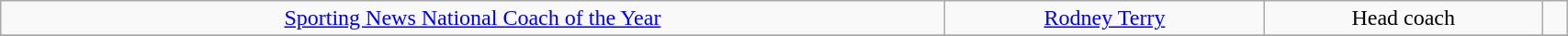<table class="wikitable" style="width: 90%;text-align: center;">
<tr align="center">
<td rowspan="1"><a href='#'>Sporting News National Coach of the Year</a></td>
<td><a href='#'>Rodney Terry</a></td>
<td>Head coach</td>
<td></td>
</tr>
<tr>
</tr>
</table>
